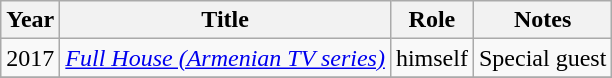<table class="wikitable sortable plainrowheaders">
<tr>
<th>Year</th>
<th>Title</th>
<th>Role</th>
<th class="unsortable">Notes</th>
</tr>
<tr>
<td>2017</td>
<td><em><a href='#'>Full House (Armenian TV series)</a></em></td>
<td>himself</td>
<td>Special guest</td>
</tr>
<tr>
</tr>
</table>
